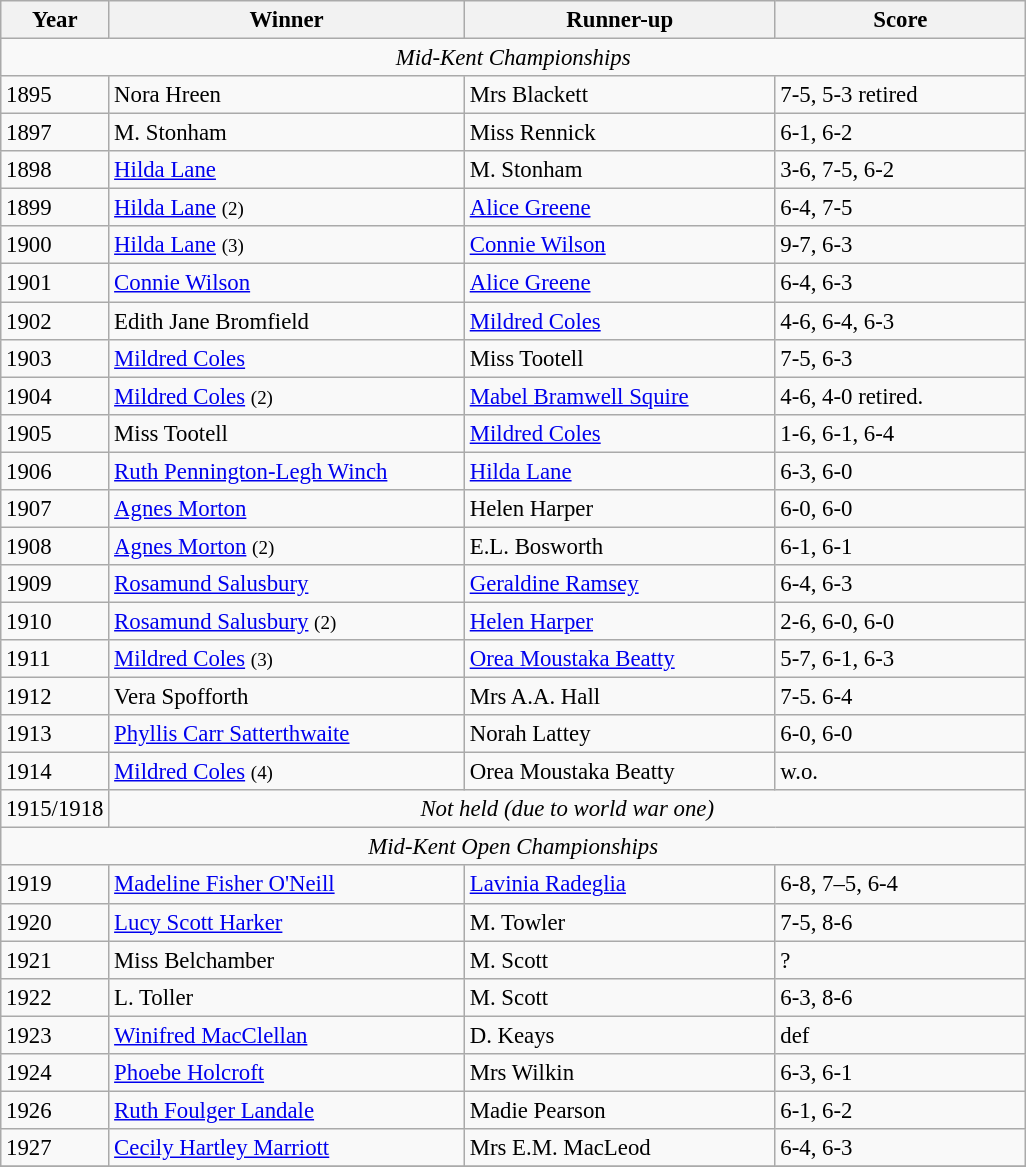<table class="wikitable" style="font-size:95%;">
<tr>
<th style="width:60px;">Year</th>
<th style="width:230px;">Winner</th>
<th style="width:200px;">Runner-up</th>
<th style="width:160px;">Score</th>
</tr>
<tr>
<td colspan=6 align=center><em>Mid-Kent Championships</em></td>
</tr>
<tr>
<td>1895</td>
<td> Nora Hreen</td>
<td> Mrs Blackett</td>
<td>7-5, 5-3 retired</td>
</tr>
<tr>
<td>1897</td>
<td> M. Stonham</td>
<td> Miss Rennick</td>
<td>6-1, 6-2</td>
</tr>
<tr>
<td>1898</td>
<td> <a href='#'>Hilda Lane</a></td>
<td> M. Stonham</td>
<td>3-6, 7-5, 6-2</td>
</tr>
<tr>
<td>1899</td>
<td> <a href='#'>Hilda Lane</a> <small>(2)</small></td>
<td> <a href='#'>Alice Greene</a></td>
<td>6-4, 7-5</td>
</tr>
<tr>
<td>1900</td>
<td> <a href='#'>Hilda Lane</a> <small>(3)</small></td>
<td> <a href='#'>Connie Wilson</a></td>
<td>9-7, 6-3</td>
</tr>
<tr>
<td>1901</td>
<td> <a href='#'>Connie Wilson</a></td>
<td> <a href='#'>Alice Greene</a></td>
<td>6-4, 6-3</td>
</tr>
<tr>
<td>1902</td>
<td> Edith Jane Bromfield</td>
<td> <a href='#'>Mildred Coles</a></td>
<td>4-6, 6-4, 6-3</td>
</tr>
<tr>
<td>1903</td>
<td> <a href='#'>Mildred Coles</a></td>
<td> Miss Tootell</td>
<td>7-5, 6-3</td>
</tr>
<tr>
<td>1904</td>
<td> <a href='#'>Mildred Coles</a> <small>(2)</small></td>
<td>  <a href='#'>Mabel Bramwell Squire</a></td>
<td>4-6, 4-0 retired.</td>
</tr>
<tr>
<td>1905</td>
<td> Miss Tootell</td>
<td> <a href='#'>Mildred Coles</a></td>
<td>1-6, 6-1, 6-4</td>
</tr>
<tr>
<td>1906</td>
<td> <a href='#'>Ruth Pennington-Legh Winch</a></td>
<td> <a href='#'>Hilda Lane</a></td>
<td>6-3, 6-0</td>
</tr>
<tr>
<td>1907</td>
<td> <a href='#'>Agnes Morton</a></td>
<td> Helen Harper</td>
<td>6-0, 6-0</td>
</tr>
<tr>
<td>1908</td>
<td> <a href='#'>Agnes Morton</a> <small>(2)</small></td>
<td> E.L. Bosworth</td>
<td>6-1, 6-1</td>
</tr>
<tr>
<td>1909</td>
<td> <a href='#'>Rosamund Salusbury</a></td>
<td> <a href='#'>Geraldine Ramsey</a></td>
<td>6-4, 6-3</td>
</tr>
<tr>
<td>1910</td>
<td> <a href='#'>Rosamund Salusbury</a> <small>(2)</small></td>
<td> <a href='#'>Helen Harper</a></td>
<td>2-6, 6-0, 6-0</td>
</tr>
<tr>
<td>1911</td>
<td> <a href='#'>Mildred Coles</a> <small>(3)</small></td>
<td> <a href='#'>Orea Moustaka Beatty</a></td>
<td>5-7, 6-1, 6-3</td>
</tr>
<tr>
<td>1912</td>
<td> Vera Spofforth</td>
<td> Mrs A.A. Hall</td>
<td>7-5. 6-4</td>
</tr>
<tr>
<td>1913</td>
<td> <a href='#'>Phyllis Carr Satterthwaite</a></td>
<td> Norah Lattey</td>
<td>6-0, 6-0</td>
</tr>
<tr>
<td>1914</td>
<td> <a href='#'>Mildred Coles</a> <small>(4)</small></td>
<td> Orea Moustaka Beatty</td>
<td>w.o.</td>
</tr>
<tr>
<td>1915/1918</td>
<td colspan=3 align=center><em>Not held (due to world war one)</em></td>
</tr>
<tr>
<td colspan=6 align=center><em>Mid-Kent Open Championships</em></td>
</tr>
<tr>
<td>1919</td>
<td> <a href='#'>Madeline Fisher O'Neill</a></td>
<td> <a href='#'>Lavinia Radeglia</a></td>
<td>6-8, 7–5, 6-4</td>
</tr>
<tr>
<td>1920</td>
<td> <a href='#'>Lucy Scott Harker</a></td>
<td> M. Towler</td>
<td>7-5, 8-6</td>
</tr>
<tr>
<td>1921</td>
<td> Miss Belchamber</td>
<td> M. Scott</td>
<td>?</td>
</tr>
<tr>
<td>1922</td>
<td> L. Toller</td>
<td> M. Scott</td>
<td>6-3, 8-6</td>
</tr>
<tr>
<td>1923</td>
<td> <a href='#'>Winifred MacClellan</a></td>
<td> D. Keays</td>
<td>def</td>
</tr>
<tr>
<td>1924</td>
<td> <a href='#'>Phoebe Holcroft</a></td>
<td> Mrs Wilkin</td>
<td>6-3, 6-1</td>
</tr>
<tr>
<td>1926</td>
<td> <a href='#'>Ruth Foulger Landale</a></td>
<td> Madie Pearson</td>
<td>6-1, 6-2</td>
</tr>
<tr>
<td>1927</td>
<td> <a href='#'>Cecily Hartley Marriott</a></td>
<td> Mrs E.M. MacLeod</td>
<td>6-4, 6-3</td>
</tr>
<tr>
</tr>
</table>
